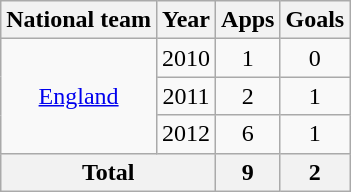<table class=wikitable style=text-align:center>
<tr>
<th>National team</th>
<th>Year</th>
<th>Apps</th>
<th>Goals</th>
</tr>
<tr>
<td rowspan="3"><a href='#'>England</a></td>
<td>2010</td>
<td>1</td>
<td>0</td>
</tr>
<tr>
<td>2011</td>
<td>2</td>
<td>1</td>
</tr>
<tr>
<td>2012</td>
<td>6</td>
<td>1</td>
</tr>
<tr>
<th colspan="2">Total</th>
<th>9</th>
<th>2</th>
</tr>
</table>
